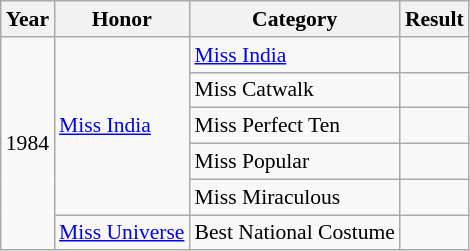<table class="wikitable" style="font-size: 90%;">
<tr>
<th>Year</th>
<th>Honor</th>
<th>Category</th>
<th>Result</th>
</tr>
<tr>
<td rowspan=6>1984</td>
<td rowspan=5><a href='#'>Miss India</a></td>
<td><a href='#'>Miss India</a></td>
<td></td>
</tr>
<tr>
<td>Miss Catwalk</td>
<td></td>
</tr>
<tr>
<td>Miss Perfect Ten</td>
<td></td>
</tr>
<tr>
<td>Miss Popular</td>
<td></td>
</tr>
<tr>
<td>Miss Miraculous</td>
<td></td>
</tr>
<tr>
<td rowspan=1><a href='#'>Miss Universe</a></td>
<td>Best National Costume</td>
<td></td>
</tr>
</table>
